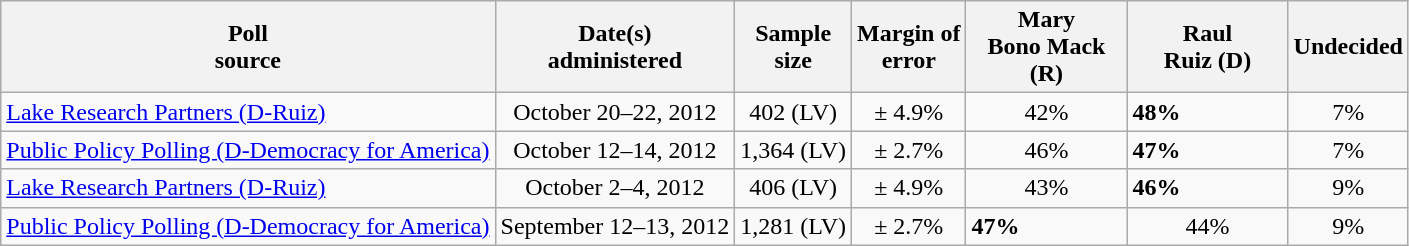<table class="wikitable">
<tr>
<th>Poll<br>source</th>
<th>Date(s)<br>administered</th>
<th>Sample<br>size</th>
<th>Margin of<br>error</th>
<th style="width:100px;">Mary<br>Bono Mack (R)</th>
<th style="width:100px;">Raul<br>Ruiz (D)</th>
<th>Undecided</th>
</tr>
<tr>
<td><a href='#'>Lake Research Partners (D-Ruiz)</a></td>
<td align=center>October 20–22, 2012</td>
<td align=center>402 (LV)</td>
<td align=center>± 4.9%</td>
<td align=center>42%</td>
<td><strong>48%</strong></td>
<td align=center>7%</td>
</tr>
<tr>
<td><a href='#'>Public Policy Polling (D-Democracy for America)</a></td>
<td align=center>October 12–14, 2012</td>
<td align=center>1,364 (LV)</td>
<td align=center>± 2.7%</td>
<td align=center>46%</td>
<td><strong>47%</strong></td>
<td align=center>7%</td>
</tr>
<tr>
<td><a href='#'>Lake Research Partners (D-Ruiz)</a></td>
<td align=center>October 2–4, 2012</td>
<td align=center>406 (LV)</td>
<td align=center>± 4.9%</td>
<td align=center>43%</td>
<td><strong>46%</strong></td>
<td align=center>9%</td>
</tr>
<tr>
<td><a href='#'>Public Policy Polling (D-Democracy for America)</a></td>
<td align=center>September 12–13, 2012</td>
<td align=center>1,281 (LV)</td>
<td align=center>± 2.7%</td>
<td><strong>47%</strong></td>
<td align=center>44%</td>
<td align=center>9%</td>
</tr>
</table>
